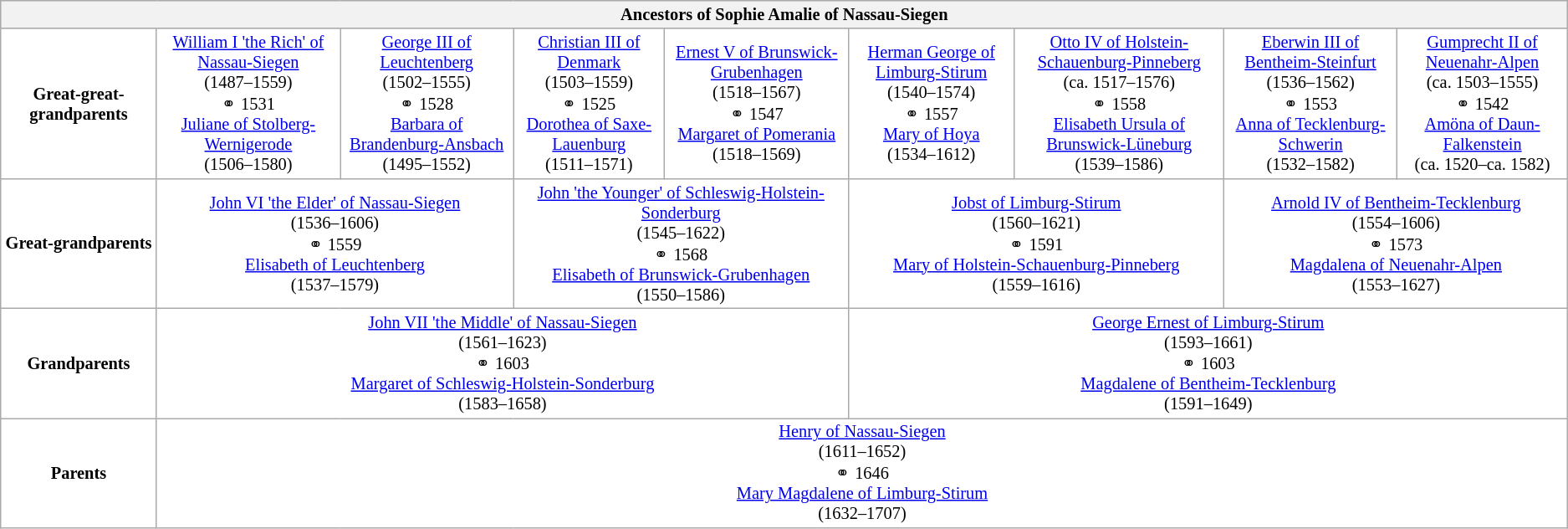<table class="wikitable" style="background:#FFFFFF; font-size:85%; text-align:center">
<tr bgcolor="#E0E0E0">
<th colspan="9">Ancestors of Sophie Amalie of Nassau-Siegen</th>
</tr>
<tr>
<td><strong>Great-great-grandparents</strong></td>
<td colspan="1"><a href='#'>William I 'the Rich' of Nassau-Siegen</a><br>(1487–1559)<br>⚭ 1531<br><a href='#'>Juliane of Stolberg-Wernigerode</a><br>(1506–1580)</td>
<td colspan="1"><a href='#'>George III of Leuchtenberg</a><br>(1502–1555)<br>⚭ 1528<br><a href='#'>Barbara of Brandenburg-Ansbach</a><br>(1495–1552)</td>
<td colspan="1"><a href='#'>Christian&nbsp;III of Denmark</a><br>(1503–1559)<br>⚭ 1525<br><a href='#'>Dorothea of Saxe-Lauenburg</a><br>(1511–1571)</td>
<td colspan="1"><a href='#'>Ernest V of Brunswick-Grubenhagen</a><br>(1518–1567)<br>⚭ 1547<br><a href='#'>Margaret of Pomerania</a><br>(1518–1569)</td>
<td colspan="1"><a href='#'>Herman George of Limburg-Stirum</a><br>(1540–1574)<br>⚭ 1557<br><a href='#'>Mary of Hoya</a><br>(1534–1612)</td>
<td colspan="1"><a href='#'>Otto IV of Holstein-Schauenburg-Pinneberg</a><br>(ca. 1517–1576)<br>⚭ 1558<br><a href='#'>Elisabeth Ursula of Brunswick-Lüneburg</a><br>(1539–1586)</td>
<td colspan="1"><a href='#'>Eberwin III of Bentheim-Steinfurt</a><br>(1536–1562)<br>⚭ 1553<br><a href='#'>Anna of Tecklenburg-Schwerin</a><br>(1532–1582)</td>
<td colspan="1"><a href='#'>Gumprecht II of Neuenahr-Alpen</a><br>(ca. 1503–1555)<br>⚭ 1542<br><a href='#'>Amöna of Daun-Falkenstein</a><br>(ca. 1520–ca. 1582)</td>
</tr>
<tr>
<td><strong>Great-grandparents</strong></td>
<td colspan="2"><a href='#'>John VI 'the Elder' of Nassau-Siegen</a><br>(1536–1606)<br>⚭ 1559<br><a href='#'>Elisabeth of Leuchtenberg</a><br>(1537–1579)</td>
<td colspan="2"><a href='#'>John 'the Younger' of Schleswig-Holstein-Sonderburg</a><br>(1545–1622)<br>⚭ 1568<br><a href='#'>Elisabeth of Brunswick-Grubenhagen</a><br>(1550–1586)</td>
<td colspan="2"><a href='#'>Jobst of Limburg-Stirum</a><br>(1560–1621)<br>⚭ 1591<br><a href='#'>Mary of Holstein-Schauenburg-Pinneberg</a><br>(1559–1616)</td>
<td colspan="2"><a href='#'>Arnold IV of Bentheim-Tecklenburg</a><br>(1554–1606)<br>⚭ 1573<br><a href='#'>Magdalena of Neuenahr-Alpen</a><br>(1553–1627)</td>
</tr>
<tr>
<td><strong>Grandparents</strong></td>
<td colspan="4"><a href='#'>John VII 'the Middle' of Nassau-Siegen</a><br>(1561–1623)<br>⚭ 1603<br><a href='#'>Margaret of Schleswig-Holstein-Sonderburg</a><br>(1583–1658)</td>
<td colspan="4"><a href='#'>George Ernest of Limburg-Stirum</a><br>(1593–1661)<br>⚭ 1603<br><a href='#'>Magdalene of Bentheim-Tecklenburg</a><br>(1591–1649)</td>
</tr>
<tr>
<td><strong>Parents</strong></td>
<td colspan="8"><a href='#'>Henry of Nassau-Siegen</a><br>(1611–1652)<br>⚭ 1646<br><a href='#'>Mary Magdalene of Limburg-Stirum</a><br>(1632–1707)</td>
</tr>
</table>
